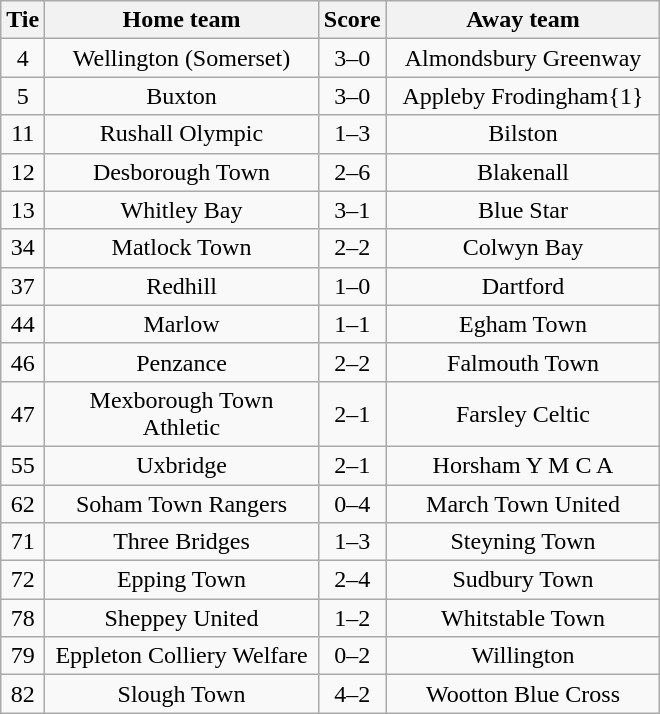<table class="wikitable" style="text-align:center;">
<tr>
<th width=20>Tie</th>
<th width=175>Home team</th>
<th width=20>Score</th>
<th width=175>Away team</th>
</tr>
<tr>
<td>4</td>
<td>Wellington (Somerset)</td>
<td>3–0</td>
<td>Almondsbury Greenway</td>
</tr>
<tr>
<td>5</td>
<td>Buxton</td>
<td>3–0</td>
<td>Appleby Frodingham{1}</td>
</tr>
<tr>
<td>11</td>
<td>Rushall Olympic</td>
<td>1–3</td>
<td>Bilston</td>
</tr>
<tr>
<td>12</td>
<td>Desborough Town</td>
<td>2–6</td>
<td>Blakenall</td>
</tr>
<tr>
<td>13</td>
<td>Whitley Bay</td>
<td>3–1</td>
<td>Blue Star</td>
</tr>
<tr>
<td>34</td>
<td>Matlock Town</td>
<td>2–2</td>
<td>Colwyn Bay</td>
</tr>
<tr>
<td>37</td>
<td>Redhill</td>
<td>1–0</td>
<td>Dartford</td>
</tr>
<tr>
<td>44</td>
<td>Marlow</td>
<td>1–1</td>
<td>Egham Town</td>
</tr>
<tr>
<td>46</td>
<td>Penzance</td>
<td>2–2</td>
<td>Falmouth Town</td>
</tr>
<tr>
<td>47</td>
<td>Mexborough Town Athletic</td>
<td>2–1</td>
<td>Farsley Celtic</td>
</tr>
<tr>
<td>55</td>
<td>Uxbridge</td>
<td>2–1</td>
<td>Horsham Y M C A</td>
</tr>
<tr>
<td>62</td>
<td>Soham Town Rangers</td>
<td>0–4</td>
<td>March Town United</td>
</tr>
<tr>
<td>71</td>
<td>Three Bridges</td>
<td>1–3</td>
<td>Steyning Town</td>
</tr>
<tr>
<td>72</td>
<td>Epping Town</td>
<td>2–4</td>
<td>Sudbury Town</td>
</tr>
<tr>
<td>78</td>
<td>Sheppey United</td>
<td>1–2</td>
<td>Whitstable Town</td>
</tr>
<tr>
<td>79</td>
<td>Eppleton Colliery Welfare</td>
<td>0–2</td>
<td>Willington</td>
</tr>
<tr>
<td>82</td>
<td>Slough Town</td>
<td>4–2</td>
<td>Wootton Blue Cross</td>
</tr>
</table>
